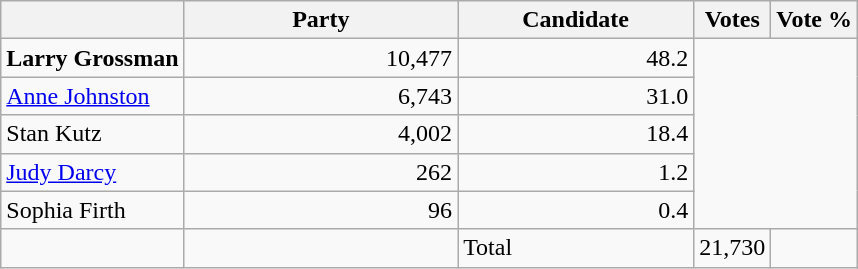<table class="wikitable">
<tr>
<th></th>
<th scope="col" width="175">Party</th>
<th scope="col" width="150">Candidate</th>
<th>Votes</th>
<th>Vote %</th>
</tr>
<tr>
<td><strong>Larry Grossman</strong></td>
<td align=right>10,477</td>
<td align=right>48.2</td>
</tr>
<tr |>
<td><a href='#'>Anne Johnston</a></td>
<td align=right>6,743</td>
<td align=right>31.0</td>
</tr>
<tr |>
<td>Stan Kutz</td>
<td align=right>4,002</td>
<td align=right>18.4</td>
</tr>
<tr |>
<td><a href='#'>Judy Darcy</a></td>
<td align=right>262</td>
<td align=right>1.2<br></td>
</tr>
<tr |>
<td>Sophia Firth</td>
<td align=right>96</td>
<td align=right>0.4</td>
</tr>
<tr |>
<td></td>
<td></td>
<td>Total</td>
<td align=right>21,730</td>
<td></td>
</tr>
</table>
